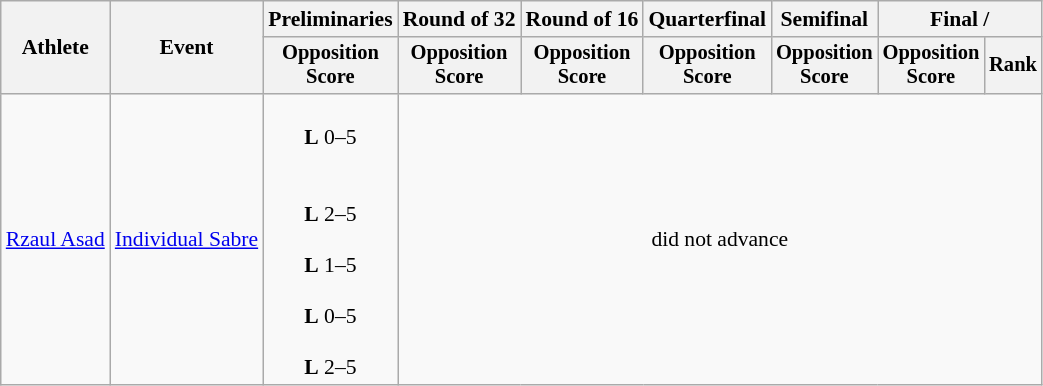<table class="wikitable" style="font-size:90%">
<tr>
<th rowspan="2">Athlete</th>
<th rowspan="2">Event</th>
<th>Preliminaries</th>
<th>Round of 32</th>
<th>Round of 16</th>
<th>Quarterfinal</th>
<th>Semifinal</th>
<th colspan=2>Final / </th>
</tr>
<tr style="font-size:95%">
<th>Opposition <br> Score</th>
<th>Opposition <br> Score</th>
<th>Opposition <br> Score</th>
<th>Opposition <br> Score</th>
<th>Opposition <br> Score</th>
<th>Opposition <br> Score</th>
<th>Rank</th>
</tr>
<tr align=center>
<td align=left><a href='#'>Rzaul Asad</a></td>
<td align=left><a href='#'>Individual Sabre</a></td>
<td> <br><strong>L</strong> 0–5 <br><br> <br><strong>L</strong> 2–5 <br>
 <br><strong>L</strong> 1–5 <br>
 <br><strong>L</strong> 0–5 <br>
 <br><strong>L</strong> 2–5 <br></td>
<td colspan=6>did not advance</td>
</tr>
</table>
